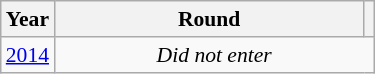<table class="wikitable" style="text-align: center; font-size:90%">
<tr>
<th>Year</th>
<th style="width:200px">Round</th>
<th></th>
</tr>
<tr>
<td><a href='#'>2014</a></td>
<td colspan="2"><em>Did not enter</em></td>
</tr>
</table>
